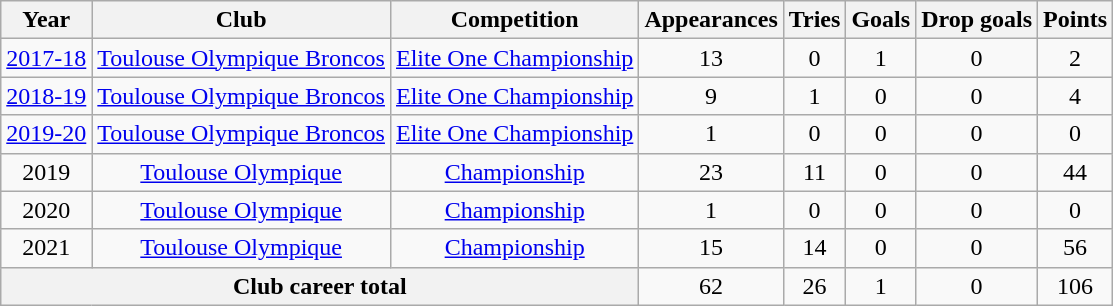<table class=wikitable style="text-align: center;">
<tr>
<th>Year</th>
<th>Club</th>
<th>Competition</th>
<th>Appearances</th>
<th>Tries</th>
<th>Goals</th>
<th>Drop goals</th>
<th>Points</th>
</tr>
<tr>
<td><a href='#'>2017-18</a></td>
<td> <a href='#'>Toulouse Olympique Broncos</a></td>
<td><a href='#'>Elite One Championship</a></td>
<td>13</td>
<td>0</td>
<td>1</td>
<td>0</td>
<td>2</td>
</tr>
<tr>
<td><a href='#'>2018-19</a></td>
<td> <a href='#'>Toulouse Olympique Broncos</a></td>
<td><a href='#'>Elite One Championship</a></td>
<td>9</td>
<td>1</td>
<td>0</td>
<td>0</td>
<td>4</td>
</tr>
<tr>
<td><a href='#'>2019-20</a></td>
<td> <a href='#'>Toulouse Olympique Broncos</a></td>
<td><a href='#'>Elite One Championship</a></td>
<td>1</td>
<td>0</td>
<td>0</td>
<td>0</td>
<td>0</td>
</tr>
<tr>
<td>2019</td>
<td> <a href='#'>Toulouse Olympique</a></td>
<td><a href='#'>Championship</a></td>
<td>23</td>
<td>11</td>
<td>0</td>
<td>0</td>
<td>44</td>
</tr>
<tr>
<td>2020</td>
<td> <a href='#'>Toulouse Olympique</a></td>
<td><a href='#'>Championship</a></td>
<td>1</td>
<td>0</td>
<td>0</td>
<td>0</td>
<td>0</td>
</tr>
<tr>
<td>2021</td>
<td> <a href='#'>Toulouse Olympique</a></td>
<td><a href='#'>Championship</a></td>
<td>15</td>
<td>14</td>
<td>0</td>
<td>0</td>
<td>56</td>
</tr>
<tr>
<th colspan=3>Club career total</th>
<td>62</td>
<td>26</td>
<td>1</td>
<td>0</td>
<td>106</td>
</tr>
</table>
